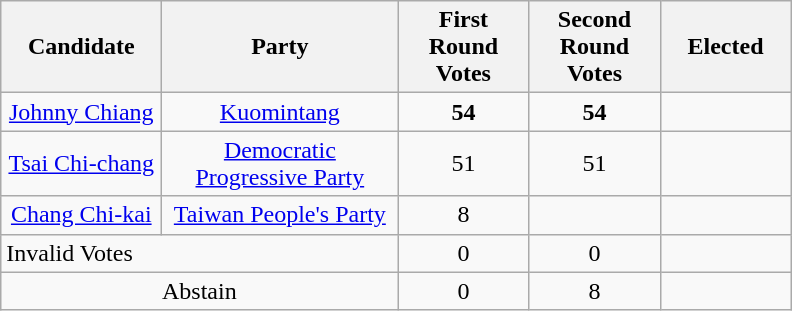<table class="wikitable" style="text-align:center;">
<tr>
<th width="100">Candidate</th>
<th width="150">Party</th>
<th width="080">First Round Votes</th>
<th width="080">Second Round Votes</th>
<th width="080">Elected</th>
</tr>
<tr>
<td align="center"><a href='#'>Johnny Chiang</a></td>
<td><a href='#'>Kuomintang</a></td>
<td><strong>54</strong></td>
<td><strong>54</strong></td>
<td></td>
</tr>
<tr>
<td align="center"><a href='#'>Tsai Chi-chang</a></td>
<td> <a href='#'>Democratic Progressive Party</a></td>
<td>51</td>
<td>51</td>
<td></td>
</tr>
<tr>
<td align="center"><a href='#'>Chang Chi-kai</a></td>
<td><a href='#'>Taiwan People's Party</a></td>
<td>8</td>
<td></td>
<td></td>
</tr>
<tr>
<td align="left" colspan=2>Invalid Votes</td>
<td>0</td>
<td>0</td>
<td></td>
</tr>
<tr>
<td colspan="2">Abstain</td>
<td>0</td>
<td>8</td>
<td></td>
</tr>
</table>
